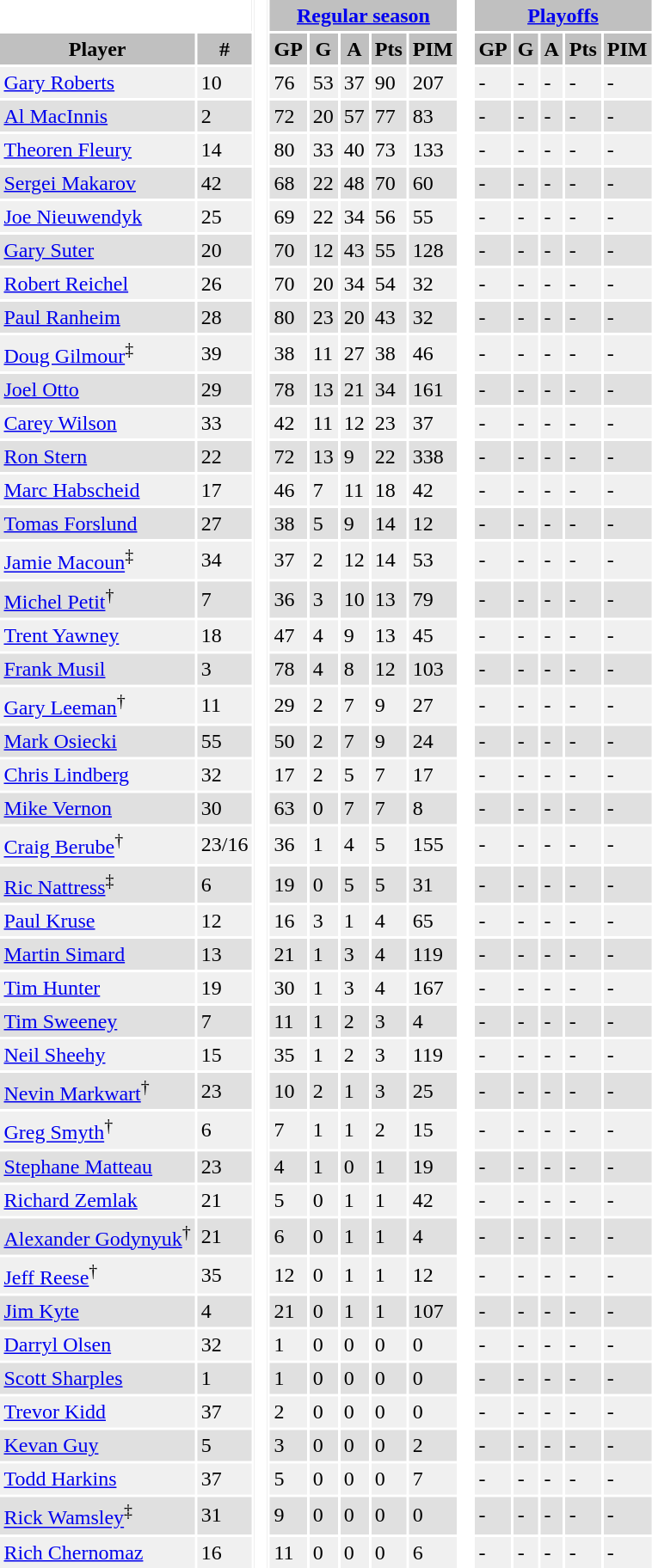<table BORDER="0" CELLPADDING="3" CELLSPACING="2" ID="Table1">
<tr ALIGN="center" bgcolor="#c0c0c0">
<th ALIGN="center" colspan="2" bgcolor="#ffffff"> </th>
<th ALIGN="center" rowspan="99" bgcolor="#ffffff"> </th>
<th ALIGN="center" colspan="5"><a href='#'>Regular season</a></th>
<th ALIGN="center" rowspan="99" bgcolor="#ffffff"> </th>
<th ALIGN="center" colspan="5"><a href='#'>Playoffs</a></th>
</tr>
<tr ALIGN="center" bgcolor="#c0c0c0">
<th ALIGN="center">Player</th>
<th ALIGN="center">#</th>
<th ALIGN="center">GP</th>
<th ALIGN="center">G</th>
<th ALIGN="center">A</th>
<th ALIGN="center">Pts</th>
<th ALIGN="center">PIM</th>
<th ALIGN="center">GP</th>
<th ALIGN="center">G</th>
<th ALIGN="center">A</th>
<th ALIGN="center">Pts</th>
<th ALIGN="center">PIM</th>
</tr>
<tr bgcolor="#f0f0f0">
<td><a href='#'>Gary Roberts</a></td>
<td>10</td>
<td>76</td>
<td>53</td>
<td>37</td>
<td>90</td>
<td>207</td>
<td>-</td>
<td>-</td>
<td>-</td>
<td>-</td>
<td>-</td>
</tr>
<tr bgcolor="#e0e0e0">
<td><a href='#'>Al MacInnis</a></td>
<td>2</td>
<td>72</td>
<td>20</td>
<td>57</td>
<td>77</td>
<td>83</td>
<td>-</td>
<td>-</td>
<td>-</td>
<td>-</td>
<td>-</td>
</tr>
<tr bgcolor="#f0f0f0">
<td><a href='#'>Theoren Fleury</a></td>
<td>14</td>
<td>80</td>
<td>33</td>
<td>40</td>
<td>73</td>
<td>133</td>
<td>-</td>
<td>-</td>
<td>-</td>
<td>-</td>
<td>-</td>
</tr>
<tr bgcolor="#e0e0e0">
<td><a href='#'>Sergei Makarov</a></td>
<td>42</td>
<td>68</td>
<td>22</td>
<td>48</td>
<td>70</td>
<td>60</td>
<td>-</td>
<td>-</td>
<td>-</td>
<td>-</td>
<td>-</td>
</tr>
<tr bgcolor="#f0f0f0">
<td><a href='#'>Joe Nieuwendyk</a></td>
<td>25</td>
<td>69</td>
<td>22</td>
<td>34</td>
<td>56</td>
<td>55</td>
<td>-</td>
<td>-</td>
<td>-</td>
<td>-</td>
<td>-</td>
</tr>
<tr bgcolor="#e0e0e0">
<td><a href='#'>Gary Suter</a></td>
<td>20</td>
<td>70</td>
<td>12</td>
<td>43</td>
<td>55</td>
<td>128</td>
<td>-</td>
<td>-</td>
<td>-</td>
<td>-</td>
<td>-</td>
</tr>
<tr bgcolor="#f0f0f0">
<td><a href='#'>Robert Reichel</a></td>
<td>26</td>
<td>70</td>
<td>20</td>
<td>34</td>
<td>54</td>
<td>32</td>
<td>-</td>
<td>-</td>
<td>-</td>
<td>-</td>
<td>-</td>
</tr>
<tr bgcolor="#e0e0e0">
<td><a href='#'>Paul Ranheim</a></td>
<td>28</td>
<td>80</td>
<td>23</td>
<td>20</td>
<td>43</td>
<td>32</td>
<td>-</td>
<td>-</td>
<td>-</td>
<td>-</td>
<td>-</td>
</tr>
<tr bgcolor="#f0f0f0">
<td><a href='#'>Doug Gilmour</a><sup>‡</sup></td>
<td>39</td>
<td>38</td>
<td>11</td>
<td>27</td>
<td>38</td>
<td>46</td>
<td>-</td>
<td>-</td>
<td>-</td>
<td>-</td>
<td>-</td>
</tr>
<tr bgcolor="#e0e0e0">
<td><a href='#'>Joel Otto</a></td>
<td>29</td>
<td>78</td>
<td>13</td>
<td>21</td>
<td>34</td>
<td>161</td>
<td>-</td>
<td>-</td>
<td>-</td>
<td>-</td>
<td>-</td>
</tr>
<tr bgcolor="#f0f0f0">
<td><a href='#'>Carey Wilson</a></td>
<td>33</td>
<td>42</td>
<td>11</td>
<td>12</td>
<td>23</td>
<td>37</td>
<td>-</td>
<td>-</td>
<td>-</td>
<td>-</td>
<td>-</td>
</tr>
<tr bgcolor="#e0e0e0">
<td><a href='#'>Ron Stern</a></td>
<td>22</td>
<td>72</td>
<td>13</td>
<td>9</td>
<td>22</td>
<td>338</td>
<td>-</td>
<td>-</td>
<td>-</td>
<td>-</td>
<td>-</td>
</tr>
<tr bgcolor="#f0f0f0">
<td><a href='#'>Marc Habscheid</a></td>
<td>17</td>
<td>46</td>
<td>7</td>
<td>11</td>
<td>18</td>
<td>42</td>
<td>-</td>
<td>-</td>
<td>-</td>
<td>-</td>
<td>-</td>
</tr>
<tr bgcolor="#e0e0e0">
<td><a href='#'>Tomas Forslund</a></td>
<td>27</td>
<td>38</td>
<td>5</td>
<td>9</td>
<td>14</td>
<td>12</td>
<td>-</td>
<td>-</td>
<td>-</td>
<td>-</td>
<td>-</td>
</tr>
<tr bgcolor="#f0f0f0">
<td><a href='#'>Jamie Macoun</a><sup>‡</sup></td>
<td>34</td>
<td>37</td>
<td>2</td>
<td>12</td>
<td>14</td>
<td>53</td>
<td>-</td>
<td>-</td>
<td>-</td>
<td>-</td>
<td>-</td>
</tr>
<tr bgcolor="#e0e0e0">
<td><a href='#'>Michel Petit</a><sup>†</sup></td>
<td>7</td>
<td>36</td>
<td>3</td>
<td>10</td>
<td>13</td>
<td>79</td>
<td>-</td>
<td>-</td>
<td>-</td>
<td>-</td>
<td>-</td>
</tr>
<tr bgcolor="#f0f0f0">
<td><a href='#'>Trent Yawney</a></td>
<td>18</td>
<td>47</td>
<td>4</td>
<td>9</td>
<td>13</td>
<td>45</td>
<td>-</td>
<td>-</td>
<td>-</td>
<td>-</td>
<td>-</td>
</tr>
<tr bgcolor="#e0e0e0">
<td><a href='#'>Frank Musil</a></td>
<td>3</td>
<td>78</td>
<td>4</td>
<td>8</td>
<td>12</td>
<td>103</td>
<td>-</td>
<td>-</td>
<td>-</td>
<td>-</td>
<td>-</td>
</tr>
<tr bgcolor="#f0f0f0">
<td><a href='#'>Gary Leeman</a><sup>†</sup></td>
<td>11</td>
<td>29</td>
<td>2</td>
<td>7</td>
<td>9</td>
<td>27</td>
<td>-</td>
<td>-</td>
<td>-</td>
<td>-</td>
<td>-</td>
</tr>
<tr bgcolor="#e0e0e0">
<td><a href='#'>Mark Osiecki</a></td>
<td>55</td>
<td>50</td>
<td>2</td>
<td>7</td>
<td>9</td>
<td>24</td>
<td>-</td>
<td>-</td>
<td>-</td>
<td>-</td>
<td>-</td>
</tr>
<tr bgcolor="#f0f0f0">
<td><a href='#'>Chris Lindberg</a></td>
<td>32</td>
<td>17</td>
<td>2</td>
<td>5</td>
<td>7</td>
<td>17</td>
<td>-</td>
<td>-</td>
<td>-</td>
<td>-</td>
<td>-</td>
</tr>
<tr bgcolor="#e0e0e0">
<td><a href='#'>Mike Vernon</a></td>
<td>30</td>
<td>63</td>
<td>0</td>
<td>7</td>
<td>7</td>
<td>8</td>
<td>-</td>
<td>-</td>
<td>-</td>
<td>-</td>
<td>-</td>
</tr>
<tr bgcolor="#f0f0f0">
<td><a href='#'>Craig Berube</a><sup>†</sup></td>
<td>23/16</td>
<td>36</td>
<td>1</td>
<td>4</td>
<td>5</td>
<td>155</td>
<td>-</td>
<td>-</td>
<td>-</td>
<td>-</td>
<td>-</td>
</tr>
<tr bgcolor="#e0e0e0">
<td><a href='#'>Ric Nattress</a><sup>‡</sup></td>
<td>6</td>
<td>19</td>
<td>0</td>
<td>5</td>
<td>5</td>
<td>31</td>
<td>-</td>
<td>-</td>
<td>-</td>
<td>-</td>
<td>-</td>
</tr>
<tr bgcolor="#f0f0f0">
<td><a href='#'>Paul Kruse</a></td>
<td>12</td>
<td>16</td>
<td>3</td>
<td>1</td>
<td>4</td>
<td>65</td>
<td>-</td>
<td>-</td>
<td>-</td>
<td>-</td>
<td>-</td>
</tr>
<tr bgcolor="#e0e0e0">
<td><a href='#'>Martin Simard</a></td>
<td>13</td>
<td>21</td>
<td>1</td>
<td>3</td>
<td>4</td>
<td>119</td>
<td>-</td>
<td>-</td>
<td>-</td>
<td>-</td>
<td>-</td>
</tr>
<tr bgcolor="#f0f0f0">
<td><a href='#'>Tim Hunter</a></td>
<td>19</td>
<td>30</td>
<td>1</td>
<td>3</td>
<td>4</td>
<td>167</td>
<td>-</td>
<td>-</td>
<td>-</td>
<td>-</td>
<td>-</td>
</tr>
<tr bgcolor="#e0e0e0">
<td><a href='#'>Tim Sweeney</a></td>
<td>7</td>
<td>11</td>
<td>1</td>
<td>2</td>
<td>3</td>
<td>4</td>
<td>-</td>
<td>-</td>
<td>-</td>
<td>-</td>
<td>-</td>
</tr>
<tr bgcolor="#f0f0f0">
<td><a href='#'>Neil Sheehy</a></td>
<td>15</td>
<td>35</td>
<td>1</td>
<td>2</td>
<td>3</td>
<td>119</td>
<td>-</td>
<td>-</td>
<td>-</td>
<td>-</td>
<td>-</td>
</tr>
<tr bgcolor="#e0e0e0">
<td><a href='#'>Nevin Markwart</a><sup>†</sup></td>
<td>23</td>
<td>10</td>
<td>2</td>
<td>1</td>
<td>3</td>
<td>25</td>
<td>-</td>
<td>-</td>
<td>-</td>
<td>-</td>
<td>-</td>
</tr>
<tr bgcolor="#f0f0f0">
<td><a href='#'>Greg Smyth</a><sup>†</sup></td>
<td>6</td>
<td>7</td>
<td>1</td>
<td>1</td>
<td>2</td>
<td>15</td>
<td>-</td>
<td>-</td>
<td>-</td>
<td>-</td>
<td>-</td>
</tr>
<tr bgcolor="#e0e0e0">
<td><a href='#'>Stephane Matteau</a></td>
<td>23</td>
<td>4</td>
<td>1</td>
<td>0</td>
<td>1</td>
<td>19</td>
<td>-</td>
<td>-</td>
<td>-</td>
<td>-</td>
<td>-</td>
</tr>
<tr bgcolor="#f0f0f0">
<td><a href='#'>Richard Zemlak</a></td>
<td>21</td>
<td>5</td>
<td>0</td>
<td>1</td>
<td>1</td>
<td>42</td>
<td>-</td>
<td>-</td>
<td>-</td>
<td>-</td>
<td>-</td>
</tr>
<tr bgcolor="#e0e0e0">
<td><a href='#'>Alexander Godynyuk</a><sup>†</sup></td>
<td>21</td>
<td>6</td>
<td>0</td>
<td>1</td>
<td>1</td>
<td>4</td>
<td>-</td>
<td>-</td>
<td>-</td>
<td>-</td>
<td>-</td>
</tr>
<tr bgcolor="#f0f0f0">
<td><a href='#'>Jeff Reese</a><sup>†</sup></td>
<td>35</td>
<td>12</td>
<td>0</td>
<td>1</td>
<td>1</td>
<td>12</td>
<td>-</td>
<td>-</td>
<td>-</td>
<td>-</td>
<td>-</td>
</tr>
<tr bgcolor="#e0e0e0">
<td><a href='#'>Jim Kyte</a></td>
<td>4</td>
<td>21</td>
<td>0</td>
<td>1</td>
<td>1</td>
<td>107</td>
<td>-</td>
<td>-</td>
<td>-</td>
<td>-</td>
<td>-</td>
</tr>
<tr bgcolor="#f0f0f0">
<td><a href='#'>Darryl Olsen</a></td>
<td>32</td>
<td>1</td>
<td>0</td>
<td>0</td>
<td>0</td>
<td>0</td>
<td>-</td>
<td>-</td>
<td>-</td>
<td>-</td>
<td>-</td>
</tr>
<tr bgcolor="#e0e0e0">
<td><a href='#'>Scott Sharples</a></td>
<td>1</td>
<td>1</td>
<td>0</td>
<td>0</td>
<td>0</td>
<td>0</td>
<td>-</td>
<td>-</td>
<td>-</td>
<td>-</td>
<td>-</td>
</tr>
<tr bgcolor="#f0f0f0">
<td><a href='#'>Trevor Kidd</a></td>
<td>37</td>
<td>2</td>
<td>0</td>
<td>0</td>
<td>0</td>
<td>0</td>
<td>-</td>
<td>-</td>
<td>-</td>
<td>-</td>
<td>-</td>
</tr>
<tr bgcolor="#e0e0e0">
<td><a href='#'>Kevan Guy</a></td>
<td>5</td>
<td>3</td>
<td>0</td>
<td>0</td>
<td>0</td>
<td>2</td>
<td>-</td>
<td>-</td>
<td>-</td>
<td>-</td>
<td>-</td>
</tr>
<tr bgcolor="#f0f0f0">
<td><a href='#'>Todd Harkins</a></td>
<td>37</td>
<td>5</td>
<td>0</td>
<td>0</td>
<td>0</td>
<td>7</td>
<td>-</td>
<td>-</td>
<td>-</td>
<td>-</td>
<td>-</td>
</tr>
<tr bgcolor="#e0e0e0">
<td><a href='#'>Rick Wamsley</a><sup>‡</sup></td>
<td>31</td>
<td>9</td>
<td>0</td>
<td>0</td>
<td>0</td>
<td>0</td>
<td>-</td>
<td>-</td>
<td>-</td>
<td>-</td>
<td>-</td>
</tr>
<tr bgcolor="#f0f0f0">
<td><a href='#'>Rich Chernomaz</a></td>
<td>16</td>
<td>11</td>
<td>0</td>
<td>0</td>
<td>0</td>
<td>6</td>
<td>-</td>
<td>-</td>
<td>-</td>
<td>-</td>
<td>-</td>
</tr>
</table>
